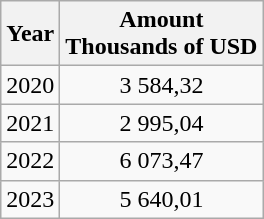<table class="wikitable" style="text-align:center;">
<tr>
<th>Year</th>
<th>Amount<br>Thousands of USD</th>
</tr>
<tr>
<td>2020</td>
<td>3 584,32</td>
</tr>
<tr>
<td>2021</td>
<td>2 995,04 </td>
</tr>
<tr>
<td>2022</td>
<td>6 073,47 </td>
</tr>
<tr>
<td>2023</td>
<td>5 640,01 </td>
</tr>
</table>
